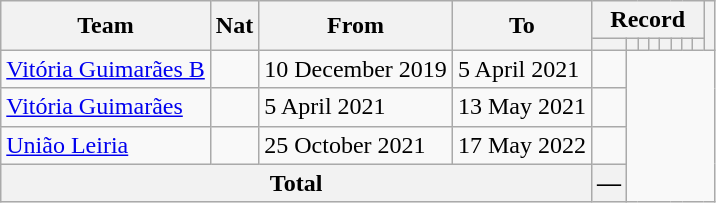<table class="wikitable" style="text-align: center">
<tr>
<th rowspan="2">Team</th>
<th rowspan="2">Nat</th>
<th rowspan="2">From</th>
<th rowspan="2">To</th>
<th colspan="8">Record</th>
<th rowspan=2></th>
</tr>
<tr>
<th></th>
<th></th>
<th></th>
<th></th>
<th></th>
<th></th>
<th></th>
<th></th>
</tr>
<tr>
<td align=left><a href='#'>Vitória Guimarães B</a></td>
<td></td>
<td align=left>10 December 2019</td>
<td align=left>5 April 2021<br></td>
<td></td>
</tr>
<tr>
<td align=left><a href='#'>Vitória Guimarães</a></td>
<td></td>
<td align=left>5 April 2021</td>
<td align=left>13 May 2021<br></td>
<td></td>
</tr>
<tr>
<td align=left><a href='#'>União Leiria</a></td>
<td></td>
<td align=left>25 October 2021</td>
<td align=left>17 May 2022<br></td>
<td></td>
</tr>
<tr>
<th colspan="4">Total<br></th>
<th>—</th>
</tr>
</table>
